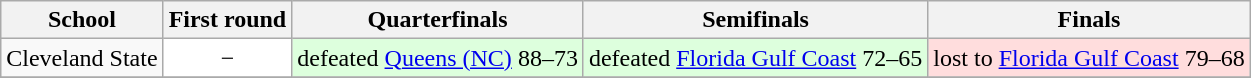<table class="wikitable" style="white-space:nowrap; font-size:100%; text-align:center">
<tr>
<th>School</th>
<th>First round</th>
<th>Quarterfinals</th>
<th>Semifinals</th>
<th>Finals</th>
</tr>
<tr>
<td>Cleveland State</td>
<td style="background:#fff;">−</td>
<td style="background:#ddffdd;">defeated <a href='#'>Queens (NC)</a> 88–73</td>
<td style="background:#ddffdd;">defeated <a href='#'>Florida Gulf Coast</a> 72–65</td>
<td style="background:#ffdddd;">lost to <a href='#'>Florida Gulf Coast</a> 79–68</td>
</tr>
<tr>
</tr>
</table>
